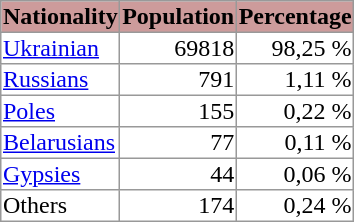<table rules="all" style="border: 1px solid #999">
<tr bgcolor="#CD9B9B">
<th>Nationality</th>
<th>Population</th>
<th>Percentage</th>
</tr>
<tr>
<td><a href='#'>Ukrainian</a></td>
<td align="right">69818</td>
<td align="right">98,25 %</td>
</tr>
<tr>
<td><a href='#'>Russians</a></td>
<td align="right">791</td>
<td align="right">1,11 %</td>
</tr>
<tr>
<td><a href='#'>Poles</a></td>
<td align="right">155</td>
<td align="right">0,22 %</td>
</tr>
<tr>
<td><a href='#'>Belarusians</a></td>
<td align="right">77</td>
<td align="right">0,11 %</td>
</tr>
<tr>
<td><a href='#'>Gypsies</a></td>
<td align="right">44</td>
<td align="right">0,06 %</td>
</tr>
<tr>
<td>Others</td>
<td align="right">174</td>
<td align="right">0,24 %</td>
</tr>
</table>
